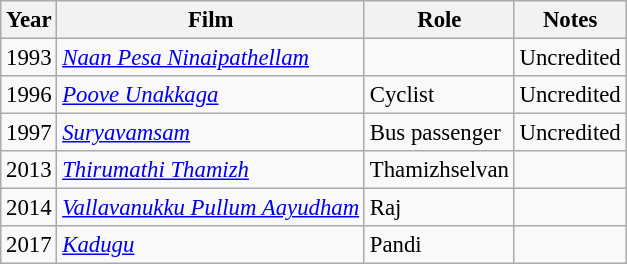<table class="wikitable" style="font-size: 95%;">
<tr>
<th>Year</th>
<th>Film</th>
<th>Role</th>
<th>Notes</th>
</tr>
<tr>
<td>1993</td>
<td><em><a href='#'>Naan Pesa Ninaipathellam</a></em></td>
<td></td>
<td>Uncredited</td>
</tr>
<tr>
<td>1996</td>
<td><em><a href='#'>Poove Unakkaga</a></em></td>
<td>Cyclist</td>
<td>Uncredited</td>
</tr>
<tr>
<td>1997</td>
<td><em><a href='#'>Suryavamsam</a></em></td>
<td>Bus passenger</td>
<td>Uncredited</td>
</tr>
<tr>
<td>2013</td>
<td><em><a href='#'>Thirumathi Thamizh</a></em></td>
<td>Thamizhselvan</td>
<td></td>
</tr>
<tr>
<td>2014</td>
<td><em><a href='#'>Vallavanukku Pullum Aayudham</a></em></td>
<td>Raj</td>
<td></td>
</tr>
<tr>
<td>2017</td>
<td><em><a href='#'>Kadugu</a></em></td>
<td>Pandi</td>
<td></td>
</tr>
</table>
